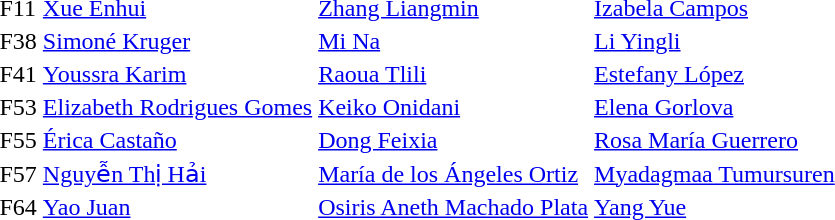<table>
<tr>
<td>F11</td>
<td><a href='#'>Xue Enhui</a><br></td>
<td><a href='#'>Zhang Liangmin</a><br></td>
<td><a href='#'>Izabela Campos</a><br></td>
</tr>
<tr>
<td>F38</td>
<td><a href='#'>Simoné Kruger</a><br></td>
<td><a href='#'>Mi Na</a><br></td>
<td><a href='#'>Li Yingli</a><br></td>
</tr>
<tr>
<td>F41</td>
<td><a href='#'>Youssra Karim</a><br></td>
<td><a href='#'>Raoua Tlili</a><br></td>
<td><a href='#'>Estefany López</a><br></td>
</tr>
<tr>
<td>F53</td>
<td><a href='#'>Elizabeth Rodrigues Gomes</a><br></td>
<td><a href='#'>Keiko Onidani</a><br></td>
<td><a href='#'>Elena Gorlova</a><br></td>
</tr>
<tr>
<td>F55</td>
<td><a href='#'>Érica Castaño</a><br></td>
<td><a href='#'>Dong Feixia</a><br></td>
<td><a href='#'>Rosa María Guerrero</a><br></td>
</tr>
<tr>
<td>F57</td>
<td><a href='#'>Nguyễn Thị Hải</a><br></td>
<td><a href='#'>María de los Ángeles Ortiz</a><br></td>
<td><a href='#'>Myadagmaa Tumursuren</a><br></td>
</tr>
<tr>
<td>F64</td>
<td><a href='#'>Yao Juan</a><br></td>
<td><a href='#'>Osiris Aneth Machado Plata</a><br></td>
<td><a href='#'>Yang Yue</a><br></td>
</tr>
</table>
